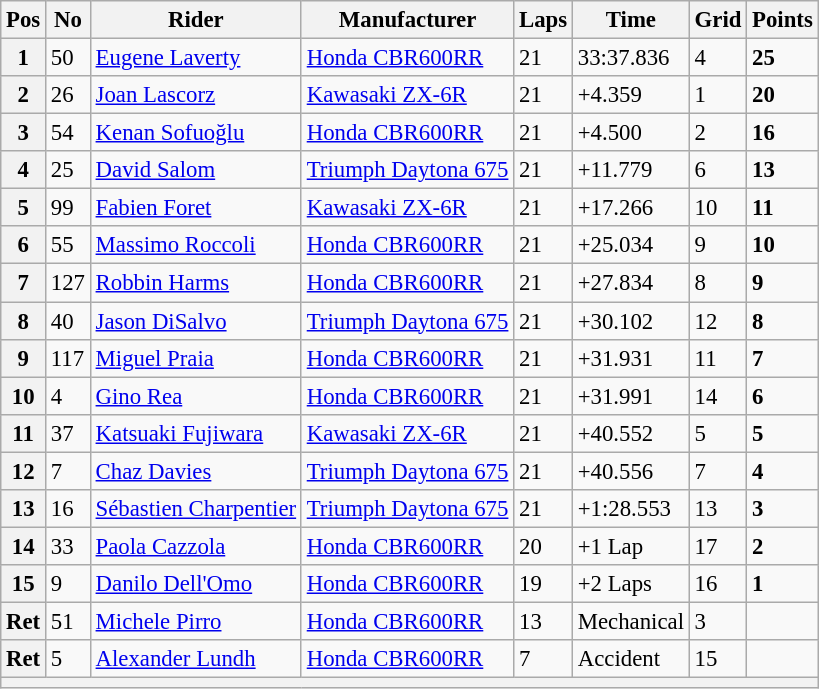<table class="wikitable" style="font-size: 95%;">
<tr>
<th>Pos</th>
<th>No</th>
<th>Rider</th>
<th>Manufacturer</th>
<th>Laps</th>
<th>Time</th>
<th>Grid</th>
<th>Points</th>
</tr>
<tr>
<th>1</th>
<td>50</td>
<td> <a href='#'>Eugene Laverty</a></td>
<td><a href='#'>Honda CBR600RR</a></td>
<td>21</td>
<td>33:37.836</td>
<td>4</td>
<td><strong>25</strong></td>
</tr>
<tr>
<th>2</th>
<td>26</td>
<td> <a href='#'>Joan Lascorz</a></td>
<td><a href='#'>Kawasaki ZX-6R</a></td>
<td>21</td>
<td>+4.359</td>
<td>1</td>
<td><strong>20</strong></td>
</tr>
<tr>
<th>3</th>
<td>54</td>
<td> <a href='#'>Kenan Sofuoğlu</a></td>
<td><a href='#'>Honda CBR600RR</a></td>
<td>21</td>
<td>+4.500</td>
<td>2</td>
<td><strong>16</strong></td>
</tr>
<tr>
<th>4</th>
<td>25</td>
<td> <a href='#'>David Salom</a></td>
<td><a href='#'>Triumph Daytona 675</a></td>
<td>21</td>
<td>+11.779</td>
<td>6</td>
<td><strong>13</strong></td>
</tr>
<tr>
<th>5</th>
<td>99</td>
<td> <a href='#'>Fabien Foret</a></td>
<td><a href='#'>Kawasaki ZX-6R</a></td>
<td>21</td>
<td>+17.266</td>
<td>10</td>
<td><strong>11</strong></td>
</tr>
<tr>
<th>6</th>
<td>55</td>
<td> <a href='#'>Massimo Roccoli</a></td>
<td><a href='#'>Honda CBR600RR</a></td>
<td>21</td>
<td>+25.034</td>
<td>9</td>
<td><strong>10</strong></td>
</tr>
<tr>
<th>7</th>
<td>127</td>
<td> <a href='#'>Robbin Harms</a></td>
<td><a href='#'>Honda CBR600RR</a></td>
<td>21</td>
<td>+27.834</td>
<td>8</td>
<td><strong>9</strong></td>
</tr>
<tr>
<th>8</th>
<td>40</td>
<td> <a href='#'>Jason DiSalvo</a></td>
<td><a href='#'>Triumph Daytona 675</a></td>
<td>21</td>
<td>+30.102</td>
<td>12</td>
<td><strong>8</strong></td>
</tr>
<tr>
<th>9</th>
<td>117</td>
<td> <a href='#'>Miguel Praia</a></td>
<td><a href='#'>Honda CBR600RR</a></td>
<td>21</td>
<td>+31.931</td>
<td>11</td>
<td><strong>7</strong></td>
</tr>
<tr>
<th>10</th>
<td>4</td>
<td> <a href='#'>Gino Rea</a></td>
<td><a href='#'>Honda CBR600RR</a></td>
<td>21</td>
<td>+31.991</td>
<td>14</td>
<td><strong>6</strong></td>
</tr>
<tr>
<th>11</th>
<td>37</td>
<td> <a href='#'>Katsuaki Fujiwara</a></td>
<td><a href='#'>Kawasaki ZX-6R</a></td>
<td>21</td>
<td>+40.552</td>
<td>5</td>
<td><strong>5</strong></td>
</tr>
<tr>
<th>12</th>
<td>7</td>
<td> <a href='#'>Chaz Davies</a></td>
<td><a href='#'>Triumph Daytona 675</a></td>
<td>21</td>
<td>+40.556</td>
<td>7</td>
<td><strong>4</strong></td>
</tr>
<tr>
<th>13</th>
<td>16</td>
<td> <a href='#'>Sébastien Charpentier</a></td>
<td><a href='#'>Triumph Daytona 675</a></td>
<td>21</td>
<td>+1:28.553</td>
<td>13</td>
<td><strong>3</strong></td>
</tr>
<tr>
<th>14</th>
<td>33</td>
<td> <a href='#'>Paola Cazzola</a></td>
<td><a href='#'>Honda CBR600RR</a></td>
<td>20</td>
<td>+1 Lap</td>
<td>17</td>
<td><strong>2</strong></td>
</tr>
<tr>
<th>15</th>
<td>9</td>
<td> <a href='#'>Danilo Dell'Omo</a></td>
<td><a href='#'>Honda CBR600RR</a></td>
<td>19</td>
<td>+2 Laps</td>
<td>16</td>
<td><strong>1</strong></td>
</tr>
<tr>
<th>Ret</th>
<td>51</td>
<td> <a href='#'>Michele Pirro</a></td>
<td><a href='#'>Honda CBR600RR</a></td>
<td>13</td>
<td>Mechanical</td>
<td>3</td>
<td></td>
</tr>
<tr>
<th>Ret</th>
<td>5</td>
<td> <a href='#'>Alexander Lundh</a></td>
<td><a href='#'>Honda CBR600RR</a></td>
<td>7</td>
<td>Accident</td>
<td>15</td>
<td></td>
</tr>
<tr>
<th colspan=8></th>
</tr>
</table>
